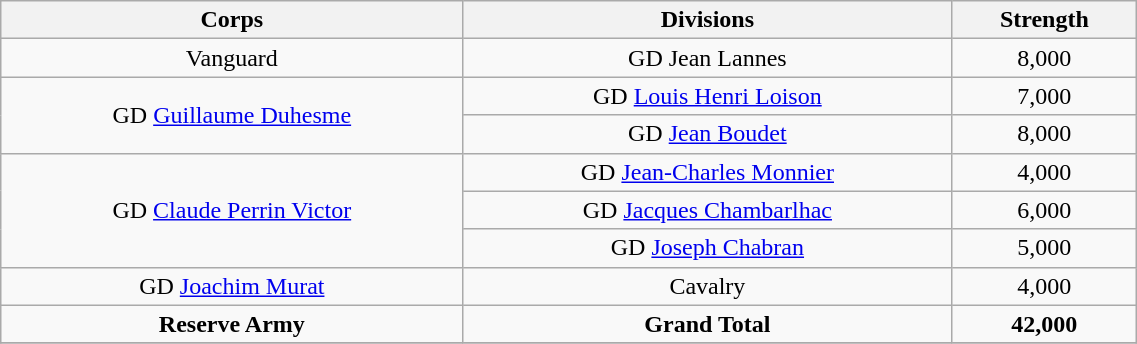<table class="wikitable" style="text-align:center; width:60%;">
<tr>
<th>Corps</th>
<th>Divisions</th>
<th>Strength</th>
</tr>
<tr>
<td rowspan=1>Vanguard</td>
<td>GD Jean Lannes</td>
<td>8,000</td>
</tr>
<tr>
<td rowspan=2>GD <a href='#'>Guillaume Duhesme</a></td>
<td>GD <a href='#'>Louis Henri Loison</a></td>
<td>7,000</td>
</tr>
<tr>
<td>GD <a href='#'>Jean Boudet</a></td>
<td>8,000</td>
</tr>
<tr>
<td rowspan=3>GD <a href='#'>Claude Perrin Victor</a></td>
<td>GD <a href='#'>Jean-Charles Monnier</a></td>
<td>4,000</td>
</tr>
<tr>
<td>GD <a href='#'>Jacques Chambarlhac</a></td>
<td>6,000</td>
</tr>
<tr>
<td>GD <a href='#'>Joseph Chabran</a></td>
<td>5,000</td>
</tr>
<tr>
<td rowspan=1>GD <a href='#'>Joachim Murat</a></td>
<td>Cavalry</td>
<td>4,000</td>
</tr>
<tr>
<td rowspan=1><strong>Reserve Army</strong></td>
<td><strong>Grand Total</strong></td>
<td><strong>42,000</strong></td>
</tr>
<tr>
</tr>
</table>
